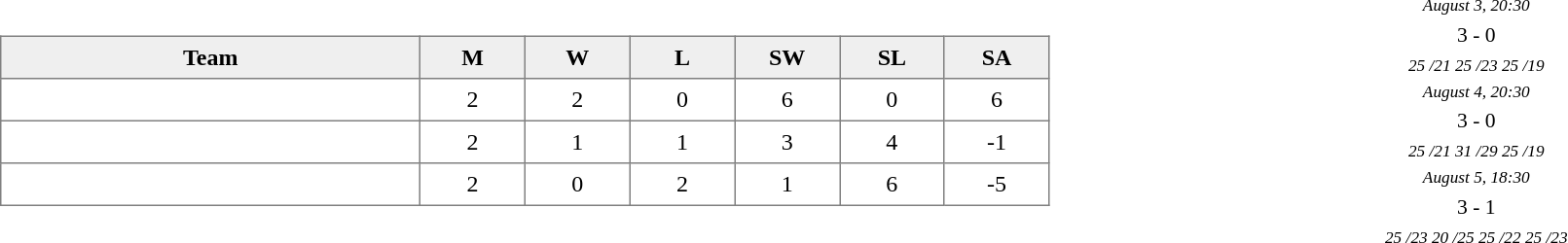<table cellpadding=0 cellspacing=0 width=100%>
<tr>
<td width=60%><br><table border=1 style="border-collapse:collapse" cellspacing=0 cellpadding=5>
<tr align=center>
<th style="background: #efefef" width=20%>Team</th>
<th style="background: #efefef" width=5%>M</th>
<th style="background: #efefef" width=5%>W</th>
<th style="background: #efefef" width=5%>L</th>
<th style="background: #efefef" width=5%>SW</th>
<th style="background: #efefef" width=5%>SL</th>
<th style="background: #efefef" width=5%>SA</th>
</tr>
<tr style="text-align: center; background: ccffcc">
<td align=left></td>
<td>2</td>
<td>2</td>
<td>0</td>
<td>6</td>
<td>0</td>
<td>6</td>
</tr>
<tr style="text-align: center; background: ccffcc">
<td align=left></td>
<td>2</td>
<td>1</td>
<td>1</td>
<td>3</td>
<td>4</td>
<td>-1</td>
</tr>
<tr align=center>
<td align=left></td>
<td>2</td>
<td>0</td>
<td>2</td>
<td>1</td>
<td>6</td>
<td>-5</td>
</tr>
</table>
</td>
<td width=40%><br><table cellpadding=2 style=font-size:90% align=center width=90% style="border-collapse:collapse">
<tr>
<td colspan=3 align=center style=font-size:80%><em>August 3, 20:30</em></td>
</tr>
<tr>
<td width=40% align=right></td>
<td align=center>3 - 0</td>
<td width=40%></td>
</tr>
<tr>
<td colspan=3 align=center style=font-size:80%><em>25 /21 25 /23 25 /19</em></td>
</tr>
<tr>
<td colspan=3 align=center style=font-size:80%><em>August 4, 20:30</em></td>
</tr>
<tr>
<td width=40% align=right></td>
<td align=center>3 - 0</td>
<td width=40%></td>
</tr>
<tr>
<td colspan=3 align=center style=font-size:80%><em>25 /21 31 /29 25 /19</em></td>
</tr>
<tr>
<td colspan=3 align=center style=font-size:80%><em>August 5, 18:30</em></td>
</tr>
<tr>
<td width=40% align=right></td>
<td align=center>3 - 1</td>
<td width=40%></td>
</tr>
<tr>
<td colspan=3 align=center style=font-size:80%><em>25 /23 20 /25 25 /22 25 /23</em></td>
</tr>
</table>
</td>
</tr>
</table>
